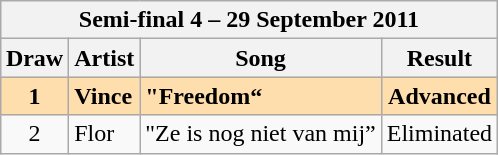<table class="sortable wikitable" style="margin: 1em auto 1em auto; text-align:center">
<tr>
<th colspan="4">Semi-final 4 – 29 September 2011</th>
</tr>
<tr bgcolor="#CCCCCC">
<th>Draw</th>
<th>Artist</th>
<th>Song</th>
<th>Result</th>
</tr>
<tr style="font-weight:bold;background:navajowhite;">
<td>1</td>
<td align="left">Vince</td>
<td align="left">"Freedom“</td>
<td>Advanced</td>
</tr>
<tr>
<td>2</td>
<td align="left">Flor</td>
<td align="left">"Ze is nog niet van mij”</td>
<td>Eliminated</td>
</tr>
</table>
